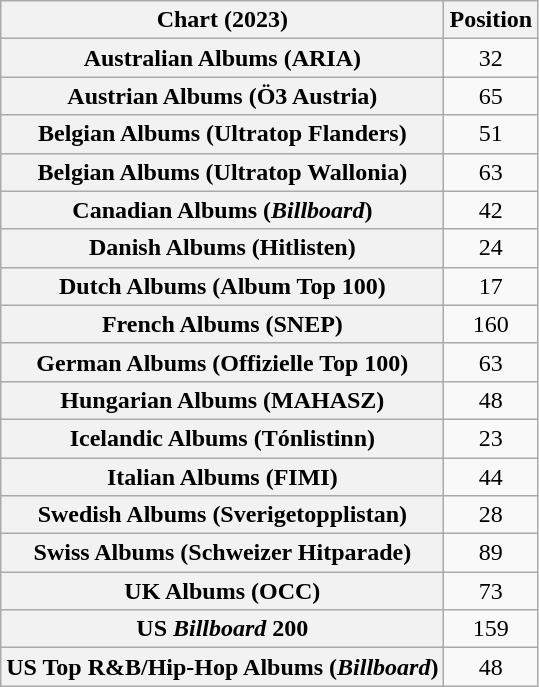<table class="wikitable sortable plainrowheaders" style="text-align:center">
<tr>
<th scope="col">Chart (2023)</th>
<th scope="col">Position</th>
</tr>
<tr>
<th scope="row">Australian Albums (ARIA)</th>
<td>32</td>
</tr>
<tr>
<th scope="row">Austrian Albums (Ö3 Austria)</th>
<td>65</td>
</tr>
<tr>
<th scope="row">Belgian Albums (Ultratop Flanders)</th>
<td>51</td>
</tr>
<tr>
<th scope="row">Belgian Albums (Ultratop Wallonia)</th>
<td>63</td>
</tr>
<tr>
<th scope="row">Canadian Albums (<em>Billboard</em>)</th>
<td>42</td>
</tr>
<tr>
<th scope="row">Danish Albums (Hitlisten)</th>
<td>24</td>
</tr>
<tr>
<th scope="row">Dutch Albums (Album Top 100)</th>
<td>17</td>
</tr>
<tr>
<th scope="row">French Albums (SNEP)</th>
<td>160</td>
</tr>
<tr>
<th scope="row">German Albums (Offizielle Top 100)</th>
<td>63</td>
</tr>
<tr>
<th scope="row">Hungarian Albums (MAHASZ)</th>
<td>48</td>
</tr>
<tr>
<th scope="row">Icelandic Albums (Tónlistinn)</th>
<td>23</td>
</tr>
<tr>
<th scope="row">Italian Albums (FIMI)</th>
<td>44</td>
</tr>
<tr>
<th scope="row">Swedish Albums (Sverigetopplistan)</th>
<td>28</td>
</tr>
<tr>
<th scope="row">Swiss Albums (Schweizer Hitparade)</th>
<td>89</td>
</tr>
<tr>
<th scope="row">UK Albums (OCC)</th>
<td>73</td>
</tr>
<tr>
<th scope="row">US <em>Billboard</em> 200</th>
<td>159</td>
</tr>
<tr>
<th scope="row">US Top R&B/Hip-Hop Albums (<em>Billboard</em>)</th>
<td>48</td>
</tr>
</table>
